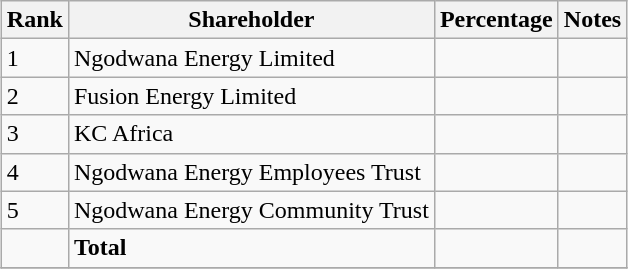<table class="wikitable sortable" style="margin: 0.5em auto">
<tr>
<th>Rank</th>
<th>Shareholder</th>
<th>Percentage</th>
<th>Notes</th>
</tr>
<tr>
<td>1</td>
<td>Ngodwana Energy Limited</td>
<td></td>
<td></td>
</tr>
<tr>
<td>2</td>
<td>Fusion Energy Limited</td>
<td></td>
<td></td>
</tr>
<tr>
<td>3</td>
<td>KC Africa</td>
<td></td>
<td></td>
</tr>
<tr>
<td>4</td>
<td>Ngodwana Energy Employees Trust</td>
<td></td>
<td></td>
</tr>
<tr>
<td>5</td>
<td>Ngodwana Energy Community Trust</td>
<td></td>
<td></td>
</tr>
<tr>
<td></td>
<td><strong>Total</strong></td>
<td><strong></strong></td>
<td></td>
</tr>
<tr>
</tr>
</table>
